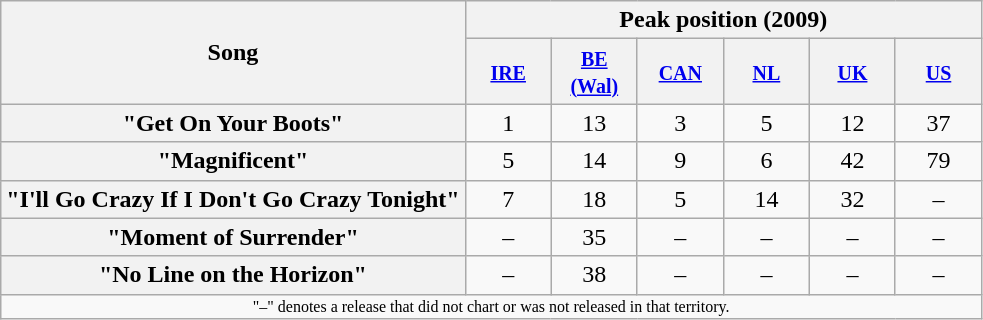<table class="wikitable plainrowheaders unsortable">
<tr>
<th rowspan="2">Song</th>
<th colspan="6">Peak position (2009)</th>
</tr>
<tr>
<th style="width:50px;"><small><a href='#'>IRE</a></small><br></th>
<th style="width:50px;"><small><a href='#'>BE</a><br> <a href='#'>(Wal)</a></small><br></th>
<th style="width:50px;"><small><a href='#'>CAN</a></small><br></th>
<th style="width:50px;"><small><a href='#'>NL</a></small><br></th>
<th style="width:50px;"><small><a href='#'>UK</a></small><br></th>
<th style="width:50px;"><small><a href='#'>US</a></small><br></th>
</tr>
<tr>
<th scope="row">"Get On Your Boots"</th>
<td style="text-align:center;">1</td>
<td style="text-align:center;">13</td>
<td style="text-align:center;">3</td>
<td style="text-align:center;">5</td>
<td style="text-align:center;">12</td>
<td style="text-align:center;">37</td>
</tr>
<tr>
<th scope="row">"Magnificent"</th>
<td style="text-align:center;">5</td>
<td style="text-align:center;">14</td>
<td style="text-align:center;">9</td>
<td style="text-align:center;">6</td>
<td style="text-align:center;">42</td>
<td style="text-align:center;">79</td>
</tr>
<tr>
<th scope="row">"I'll Go Crazy If I Don't Go Crazy Tonight"</th>
<td style="text-align:center;">7</td>
<td style="text-align:center;">18</td>
<td style="text-align:center;">5</td>
<td style="text-align:center;">14</td>
<td style="text-align:center;">32</td>
<td style="text-align:center;">–</td>
</tr>
<tr>
<th scope="row">"Moment of Surrender"</th>
<td style="text-align:center;">–</td>
<td style="text-align:center;">35</td>
<td style="text-align:center;">–</td>
<td style="text-align:center;">–</td>
<td style="text-align:center;">–</td>
<td style="text-align:center;">–</td>
</tr>
<tr>
<th scope="row">"No Line on the Horizon"</th>
<td style="text-align:center;">–</td>
<td style="text-align:center;">38</td>
<td style="text-align:center;">–</td>
<td style="text-align:center;">–</td>
<td style="text-align:center;">–</td>
<td style="text-align:center;">–</td>
</tr>
<tr>
<td colspan="7" style="text-align:center; font-size:8pt;">"–" denotes a release that did not chart or was not released in that territory.</td>
</tr>
</table>
